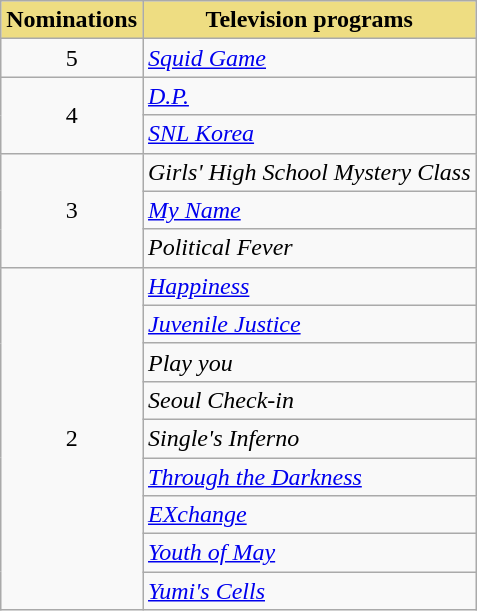<table class="wikitable">
<tr>
<th style="background:#EEDD82; text-align:center">Nominations</th>
<th style="background:#EEDD82; text-align:center">Television programs</th>
</tr>
<tr>
<td style="text-align:center">5</td>
<td><em><a href='#'>Squid Game</a></em></td>
</tr>
<tr>
<td rowspan=2 style="text-align:center">4</td>
<td><em><a href='#'>D.P.</a></em></td>
</tr>
<tr>
<td><em><a href='#'>SNL Korea</a></em></td>
</tr>
<tr>
<td rowspan=3 style="text-align:center">3</td>
<td><em>Girls' High School Mystery Class</em> </td>
</tr>
<tr>
<td><em><a href='#'>My Name</a></em></td>
</tr>
<tr>
<td><em>Political Fever</em></td>
</tr>
<tr>
<td rowspan=9 style="text-align:center">2</td>
<td><em><a href='#'>Happiness</a></em></td>
</tr>
<tr>
<td><em><a href='#'>Juvenile Justice</a></em></td>
</tr>
<tr>
<td><em>Play you</em></td>
</tr>
<tr>
<td><em>Seoul Check-in</em></td>
</tr>
<tr>
<td><em>Single's Inferno</em></td>
</tr>
<tr>
<td><em><a href='#'>Through the Darkness</a></em></td>
</tr>
<tr>
<td><em><a href='#'>EXchange</a></em></td>
</tr>
<tr>
<td><em><a href='#'>Youth of May</a></em></td>
</tr>
<tr>
<td><em><a href='#'>Yumi's Cells</a></em></td>
</tr>
</table>
